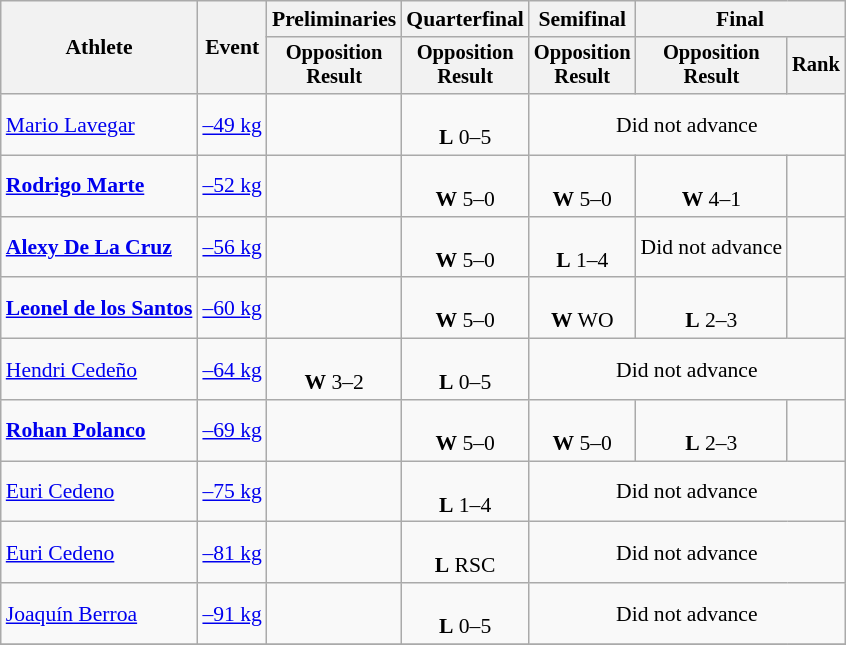<table class=wikitable style=font-size:90%;text-align:center>
<tr>
<th rowspan=2>Athlete</th>
<th rowspan=2>Event</th>
<th>Preliminaries</th>
<th>Quarterfinal</th>
<th>Semifinal</th>
<th colspan=2>Final</th>
</tr>
<tr style=font-size:95%>
<th>Opposition<br>Result</th>
<th>Opposition<br>Result</th>
<th>Opposition<br>Result</th>
<th>Opposition<br>Result</th>
<th>Rank</th>
</tr>
<tr>
<td align=left><a href='#'>Mario Lavegar</a></td>
<td align=left><a href='#'>–49 kg</a></td>
<td></td>
<td><br><strong>L</strong> 0–5</td>
<td colspan=3>Did not advance</td>
</tr>
<tr>
<td align=left><strong><a href='#'>Rodrigo Marte</a></strong></td>
<td align=left><a href='#'>–52 kg</a></td>
<td></td>
<td><br><strong>W</strong> 5–0</td>
<td><br><strong>W</strong> 5–0</td>
<td><br><strong>W</strong> 4–1</td>
<td></td>
</tr>
<tr>
<td align=left><strong><a href='#'>Alexy De La Cruz</a></strong></td>
<td align=left><a href='#'>–56 kg</a></td>
<td></td>
<td><br><strong>W</strong> 5–0</td>
<td><br><strong>L</strong> 1–4</td>
<td>Did not advance</td>
<td></td>
</tr>
<tr>
<td align=left><strong><a href='#'>Leonel de los Santos</a></strong></td>
<td align=left><a href='#'>–60 kg</a></td>
<td></td>
<td><br><strong>W</strong> 5–0</td>
<td><br><strong>W</strong> WO</td>
<td><br><strong>L</strong> 2–3</td>
<td></td>
</tr>
<tr>
<td align=left><a href='#'>Hendri Cedeño</a></td>
<td align=left><a href='#'>–64 kg</a></td>
<td><br><strong>W</strong> 3–2</td>
<td><br><strong>L</strong> 0–5</td>
<td colspan=3>Did not advance</td>
</tr>
<tr>
<td align=left><strong><a href='#'>Rohan Polanco</a></strong></td>
<td align=left><a href='#'>–69 kg</a></td>
<td></td>
<td><br><strong>W</strong> 5–0</td>
<td><br><strong>W</strong> 5–0</td>
<td><br><strong>L</strong> 2–3</td>
<td></td>
</tr>
<tr>
<td align=left><a href='#'>Euri Cedeno</a></td>
<td align=left><a href='#'>–75 kg</a></td>
<td></td>
<td><br><strong>L</strong> 1–4</td>
<td colspan=3>Did not advance</td>
</tr>
<tr>
<td align=left><a href='#'>Euri Cedeno</a></td>
<td align=left><a href='#'>–81 kg</a></td>
<td></td>
<td><br><strong>L</strong> RSC</td>
<td colspan=3>Did not advance</td>
</tr>
<tr>
<td align=left><a href='#'>Joaquín Berroa</a></td>
<td align=left><a href='#'>–91 kg</a></td>
<td></td>
<td><br><strong>L</strong> 0–5</td>
<td colspan=3>Did not advance</td>
</tr>
<tr>
</tr>
</table>
